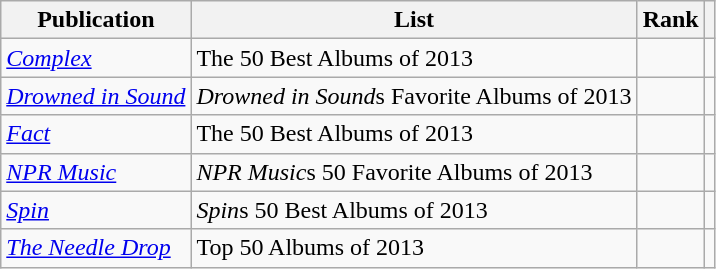<table class="sortable wikitable">
<tr>
<th>Publication</th>
<th>List</th>
<th>Rank</th>
<th class="unsortable"></th>
</tr>
<tr>
<td><em><a href='#'>Complex</a></em></td>
<td>The 50 Best Albums of 2013</td>
<td></td>
<td></td>
</tr>
<tr>
<td><em><a href='#'>Drowned in Sound</a></em></td>
<td><em>Drowned in Sound</em>s Favorite Albums of 2013</td>
<td></td>
<td></td>
</tr>
<tr>
<td><em><a href='#'>Fact</a></em></td>
<td>The 50 Best Albums of 2013</td>
<td></td>
<td></td>
</tr>
<tr>
<td><em><a href='#'>NPR Music</a></em></td>
<td><em>NPR Music</em>s 50 Favorite Albums of 2013</td>
<td></td>
<td></td>
</tr>
<tr>
<td><em><a href='#'>Spin</a></em></td>
<td><em>Spin</em>s 50 Best Albums of 2013</td>
<td></td>
<td></td>
</tr>
<tr>
<td><em><a href='#'>The Needle Drop</a></em></td>
<td>Top 50 Albums of 2013</td>
<td></td>
<td></td>
</tr>
</table>
